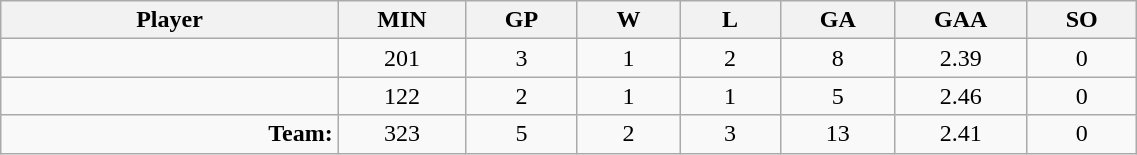<table class="wikitable sortable" width="60%">
<tr>
<th bgcolor="#DDDDFF" width="10%">Player</th>
<th width="3%" bgcolor="#DDDDFF" title="Minutes played">MIN</th>
<th width="3%" bgcolor="#DDDDFF" title="Games played in">GP</th>
<th width="3%" bgcolor="#DDDDFF" title="Games played in">W</th>
<th width="3%" bgcolor="#DDDDFF"title="Games played in">L</th>
<th width="3%" bgcolor="#DDDDFF" title="Goals against">GA</th>
<th width="3%" bgcolor="#DDDDFF" title="Goals against average">GAA</th>
<th width="3%" bgcolor="#DDDDFF" title="Shut-outs">SO</th>
</tr>
<tr align="center">
<td align="right"></td>
<td>201</td>
<td>3</td>
<td>1</td>
<td>2</td>
<td>8</td>
<td>2.39</td>
<td>0</td>
</tr>
<tr align="center">
<td align="right"></td>
<td>122</td>
<td>2</td>
<td>1</td>
<td>1</td>
<td>5</td>
<td>2.46</td>
<td>0</td>
</tr>
<tr align="center">
<td align="right"><strong>Team:</strong></td>
<td>323</td>
<td>5</td>
<td>2</td>
<td>3</td>
<td>13</td>
<td>2.41</td>
<td>0</td>
</tr>
</table>
